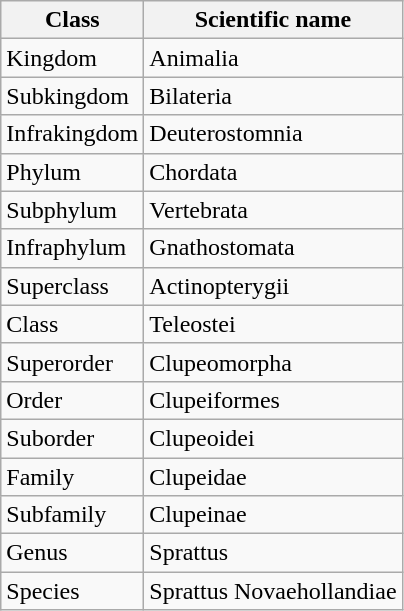<table class="wikitable collapsible">
<tr>
<th>Class</th>
<th>Scientific name</th>
</tr>
<tr>
<td>Kingdom</td>
<td>Animalia</td>
</tr>
<tr>
<td>Subkingdom</td>
<td>Bilateria</td>
</tr>
<tr>
<td>Infrakingdom</td>
<td>Deuterostomnia</td>
</tr>
<tr>
<td>Phylum</td>
<td>Chordata</td>
</tr>
<tr>
<td>Subphylum</td>
<td>Vertebrata</td>
</tr>
<tr>
<td>Infraphylum</td>
<td>Gnathostomata</td>
</tr>
<tr>
<td>Superclass</td>
<td>Actinopterygii</td>
</tr>
<tr>
<td>Class</td>
<td>Teleostei</td>
</tr>
<tr>
<td>Superorder</td>
<td>Clupeomorpha</td>
</tr>
<tr>
<td>Order</td>
<td>Clupeiformes</td>
</tr>
<tr>
<td>Suborder</td>
<td>Clupeoidei</td>
</tr>
<tr>
<td>Family</td>
<td>Clupeidae</td>
</tr>
<tr>
<td>Subfamily</td>
<td>Clupeinae</td>
</tr>
<tr>
<td>Genus</td>
<td>Sprattus</td>
</tr>
<tr>
<td>Species</td>
<td>Sprattus Novaehollandiae</td>
</tr>
</table>
